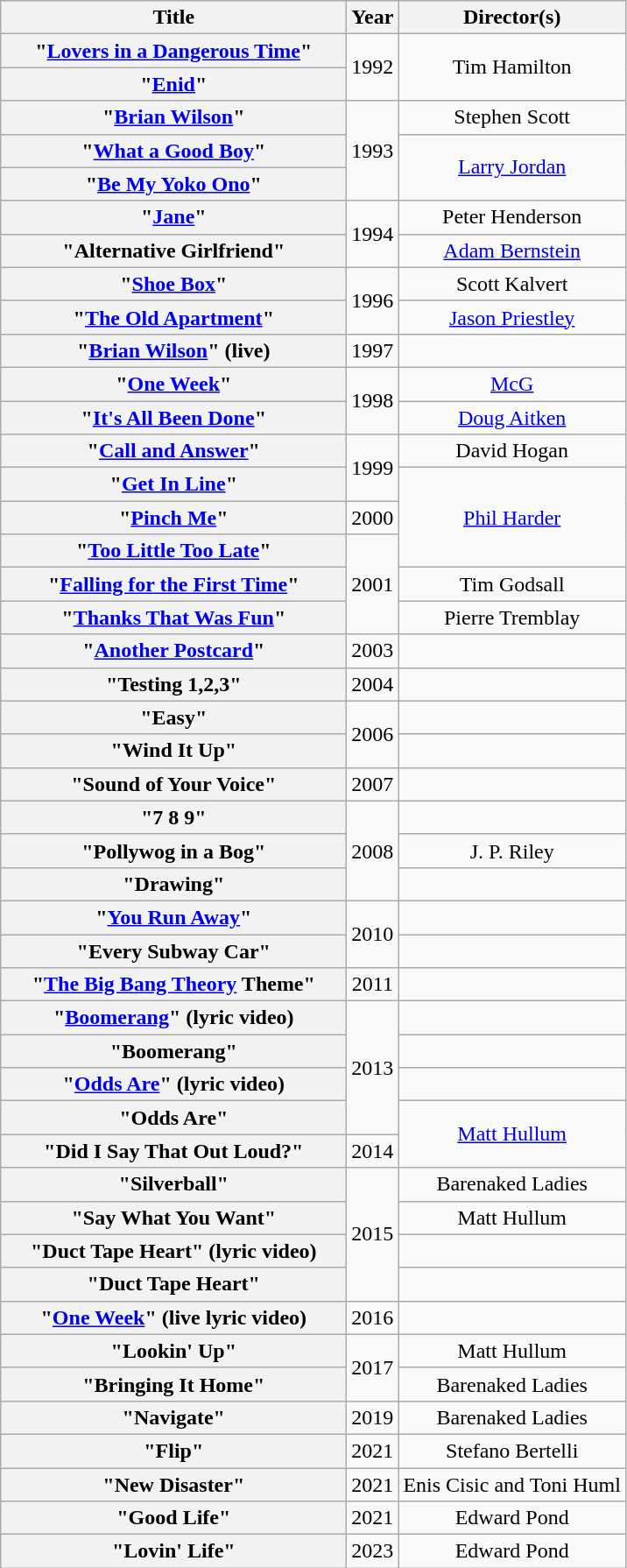<table class="wikitable sortable plainrowheaders" style="text-align:center;">
<tr>
<th scope="col" style="width:16em;">Title</th>
<th scope="col">Year</th>
<th scope="col">Director(s)</th>
</tr>
<tr>
<th scope="row">"<a href='#'>Lovers in a Dangerous Time</a>"</th>
<td rowspan="2">1992</td>
<td rowspan="2">Tim Hamilton</td>
</tr>
<tr>
<th scope="row">"<a href='#'>Enid</a>"</th>
</tr>
<tr>
<th scope="row">"<a href='#'>Brian Wilson</a>"</th>
<td rowspan="3">1993</td>
<td>Stephen Scott</td>
</tr>
<tr>
<th scope="row">"<a href='#'>What a Good Boy</a>"</th>
<td rowspan="2"><a href='#'>Larry Jordan</a></td>
</tr>
<tr>
<th scope="row">"<a href='#'>Be My Yoko Ono</a>"</th>
</tr>
<tr>
<th scope="row">"<a href='#'>Jane</a>"</th>
<td rowspan="2">1994</td>
<td>Peter Henderson</td>
</tr>
<tr>
<th scope="row">"Alternative Girlfriend"</th>
<td><a href='#'>Adam Bernstein</a></td>
</tr>
<tr>
<th scope="row">"<a href='#'>Shoe Box</a>"</th>
<td rowspan="2">1996</td>
<td>Scott Kalvert</td>
</tr>
<tr>
<th scope="row">"<a href='#'>The Old Apartment</a>"</th>
<td><a href='#'>Jason Priestley</a></td>
</tr>
<tr>
<th scope="row">"<a href='#'>Brian Wilson</a>" (live)</th>
<td>1997</td>
<td></td>
</tr>
<tr>
<th scope="row">"<a href='#'>One Week</a>"</th>
<td rowspan="2">1998</td>
<td><a href='#'>McG</a></td>
</tr>
<tr>
<th scope="row">"<a href='#'>It's All Been Done</a>"</th>
<td><a href='#'>Doug Aitken</a></td>
</tr>
<tr>
<th scope="row">"<a href='#'>Call and Answer</a>"</th>
<td rowspan="2">1999</td>
<td>David Hogan</td>
</tr>
<tr>
<th scope="row">"<a href='#'>Get In Line</a>"</th>
<td rowspan="3"><a href='#'>Phil Harder</a></td>
</tr>
<tr>
<th scope="row">"<a href='#'>Pinch Me</a>"</th>
<td>2000</td>
</tr>
<tr>
<th scope="row">"<a href='#'>Too Little Too Late</a>"</th>
<td rowspan="3">2001</td>
</tr>
<tr>
<th scope="row">"<a href='#'>Falling for the First Time</a>"</th>
<td>Tim Godsall</td>
</tr>
<tr>
<th scope="row">"<a href='#'>Thanks That Was Fun</a>"</th>
<td>Pierre Tremblay</td>
</tr>
<tr>
<th scope="row">"<a href='#'>Another Postcard</a>"</th>
<td>2003</td>
<td></td>
</tr>
<tr>
<th scope="row">"Testing 1,2,3"</th>
<td>2004</td>
<td></td>
</tr>
<tr>
<th scope="row">"Easy"</th>
<td rowspan="2">2006</td>
<td></td>
</tr>
<tr>
<th scope="row">"Wind It Up"</th>
<td></td>
</tr>
<tr>
<th scope="row">"Sound of Your Voice"</th>
<td>2007</td>
<td></td>
</tr>
<tr>
<th scope="row">"7 8 9"</th>
<td rowspan="3">2008</td>
<td></td>
</tr>
<tr>
<th scope="row">"Pollywog in a Bog"</th>
<td>J. P. Riley</td>
</tr>
<tr>
<th scope="row">"Drawing"</th>
<td></td>
</tr>
<tr>
<th scope="row">"<a href='#'>You Run Away</a>"</th>
<td rowspan="2">2010</td>
<td></td>
</tr>
<tr>
<th scope="row">"Every Subway Car"</th>
<td></td>
</tr>
<tr>
<th scope="row">"<a href='#'>The Big Bang Theory</a> Theme"</th>
<td>2011</td>
<td></td>
</tr>
<tr>
<th scope="row">"<a href='#'>Boomerang</a>" (lyric video)</th>
<td rowspan="4">2013</td>
<td></td>
</tr>
<tr>
<th scope="row">"Boomerang"</th>
<td></td>
</tr>
<tr>
<th scope="row">"<a href='#'>Odds Are</a>" (lyric video)</th>
<td></td>
</tr>
<tr>
<th scope="row">"Odds Are"</th>
<td rowspan="2"><a href='#'>Matt Hullum</a></td>
</tr>
<tr>
<th scope="row">"Did I Say That Out Loud?"</th>
<td>2014</td>
</tr>
<tr>
<th scope="row">"Silverball"</th>
<td rowspan="4">2015</td>
<td>Barenaked Ladies</td>
</tr>
<tr>
<th scope="row">"Say What You Want"</th>
<td>Matt Hullum</td>
</tr>
<tr>
<th scope="row">"Duct Tape Heart" (lyric video)</th>
<td></td>
</tr>
<tr>
<th scope="row">"Duct Tape Heart"</th>
<td></td>
</tr>
<tr>
<th scope="row">"<a href='#'>One Week</a>" (live lyric video)</th>
<td>2016</td>
<td></td>
</tr>
<tr>
<th scope="row">"Lookin' Up"</th>
<td rowspan="2">2017</td>
<td>Matt Hullum</td>
</tr>
<tr>
<th scope="row">"Bringing It Home"</th>
<td>Barenaked Ladies</td>
</tr>
<tr>
<th scope="row">"Navigate"</th>
<td rowspan="1">2019</td>
<td>Barenaked Ladies</td>
</tr>
<tr>
<th scope="row">"Flip"</th>
<td rowspan="1">2021</td>
<td>Stefano Bertelli</td>
</tr>
<tr>
<th scope="row">"New Disaster"</th>
<td rowspan="1">2021</td>
<td>Enis Cisic and Toni Huml</td>
</tr>
<tr>
<th scope="row">"Good Life"</th>
<td rowspan="1">2021</td>
<td>Edward Pond</td>
</tr>
<tr>
<th scope="row">"Lovin' Life"</th>
<td rowspan="1">2023</td>
<td>Edward Pond</td>
</tr>
</table>
